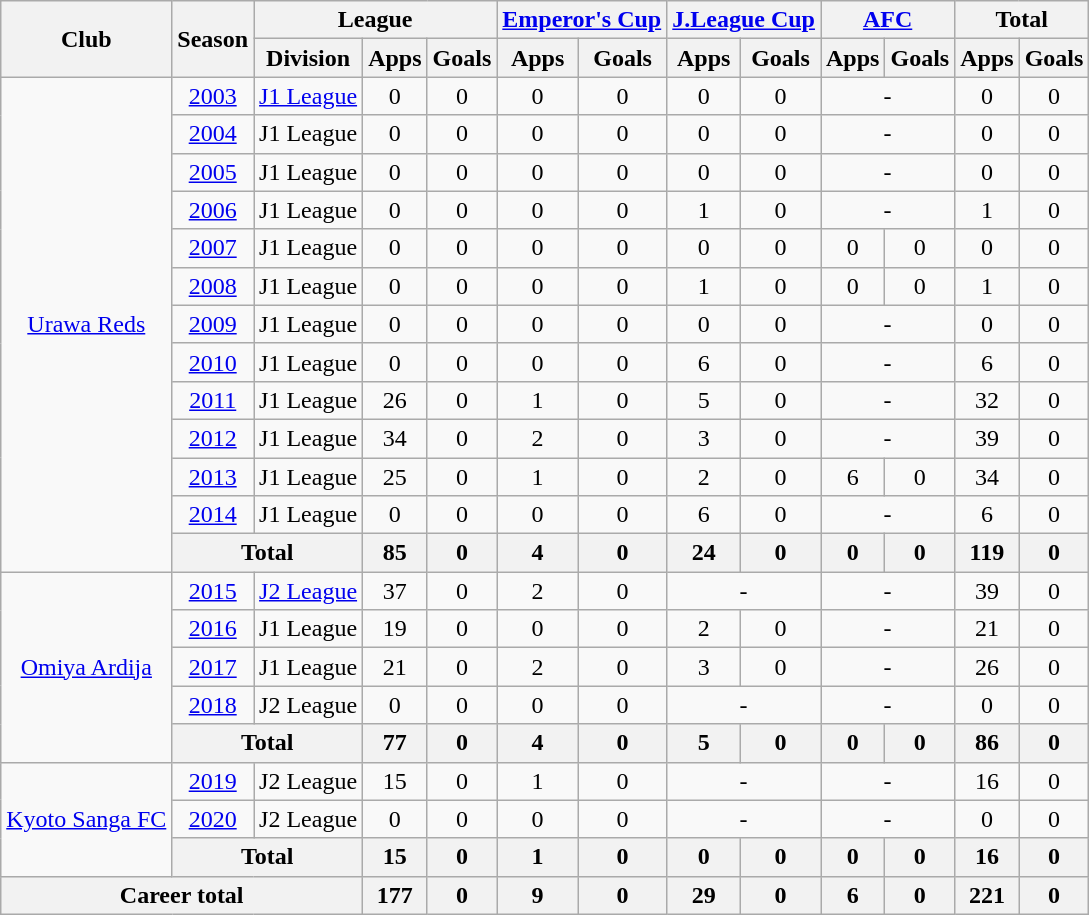<table class="wikitable" style="text-align:center;">
<tr>
<th rowspan="2">Club</th>
<th rowspan="2">Season</th>
<th colspan="3">League</th>
<th colspan="2"><a href='#'>Emperor's Cup</a></th>
<th colspan="2"><a href='#'>J.League Cup</a></th>
<th colspan="2"><a href='#'>AFC</a></th>
<th colspan="2">Total</th>
</tr>
<tr>
<th>Division</th>
<th>Apps</th>
<th>Goals</th>
<th>Apps</th>
<th>Goals</th>
<th>Apps</th>
<th>Goals</th>
<th>Apps</th>
<th>Goals</th>
<th>Apps</th>
<th>Goals</th>
</tr>
<tr>
<td rowspan="13"><a href='#'>Urawa Reds</a></td>
<td><a href='#'>2003</a></td>
<td><a href='#'>J1 League</a></td>
<td>0</td>
<td>0</td>
<td>0</td>
<td>0</td>
<td>0</td>
<td>0</td>
<td colspan="2">-</td>
<td>0</td>
<td>0</td>
</tr>
<tr>
<td><a href='#'>2004</a></td>
<td>J1 League</td>
<td>0</td>
<td>0</td>
<td>0</td>
<td>0</td>
<td>0</td>
<td>0</td>
<td colspan="2">-</td>
<td>0</td>
<td>0</td>
</tr>
<tr>
<td><a href='#'>2005</a></td>
<td>J1 League</td>
<td>0</td>
<td>0</td>
<td>0</td>
<td>0</td>
<td>0</td>
<td>0</td>
<td colspan="2">-</td>
<td>0</td>
<td>0</td>
</tr>
<tr>
<td><a href='#'>2006</a></td>
<td>J1 League</td>
<td>0</td>
<td>0</td>
<td>0</td>
<td>0</td>
<td>1</td>
<td>0</td>
<td colspan="2">-</td>
<td>1</td>
<td>0</td>
</tr>
<tr>
<td><a href='#'>2007</a></td>
<td>J1 League</td>
<td>0</td>
<td>0</td>
<td>0</td>
<td>0</td>
<td>0</td>
<td>0</td>
<td>0</td>
<td>0</td>
<td>0</td>
<td>0</td>
</tr>
<tr>
<td><a href='#'>2008</a></td>
<td>J1 League</td>
<td>0</td>
<td>0</td>
<td>0</td>
<td>0</td>
<td>1</td>
<td>0</td>
<td>0</td>
<td>0</td>
<td>1</td>
<td>0</td>
</tr>
<tr>
<td><a href='#'>2009</a></td>
<td>J1 League</td>
<td>0</td>
<td>0</td>
<td>0</td>
<td>0</td>
<td>0</td>
<td>0</td>
<td colspan="2">-</td>
<td>0</td>
<td>0</td>
</tr>
<tr>
<td><a href='#'>2010</a></td>
<td>J1 League</td>
<td>0</td>
<td>0</td>
<td>0</td>
<td>0</td>
<td>6</td>
<td>0</td>
<td colspan="2">-</td>
<td>6</td>
<td>0</td>
</tr>
<tr>
<td><a href='#'>2011</a></td>
<td>J1 League</td>
<td>26</td>
<td>0</td>
<td>1</td>
<td>0</td>
<td>5</td>
<td>0</td>
<td colspan="2">-</td>
<td>32</td>
<td>0</td>
</tr>
<tr>
<td><a href='#'>2012</a></td>
<td>J1 League</td>
<td>34</td>
<td>0</td>
<td>2</td>
<td>0</td>
<td>3</td>
<td>0</td>
<td colspan="2">-</td>
<td>39</td>
<td>0</td>
</tr>
<tr>
<td><a href='#'>2013</a></td>
<td>J1 League</td>
<td>25</td>
<td>0</td>
<td>1</td>
<td>0</td>
<td>2</td>
<td>0</td>
<td>6</td>
<td>0</td>
<td>34</td>
<td>0</td>
</tr>
<tr>
<td><a href='#'>2014</a></td>
<td>J1 League</td>
<td>0</td>
<td>0</td>
<td>0</td>
<td>0</td>
<td>6</td>
<td>0</td>
<td colspan="2">-</td>
<td>6</td>
<td>0</td>
</tr>
<tr>
<th colspan="2">Total</th>
<th>85</th>
<th>0</th>
<th>4</th>
<th>0</th>
<th>24</th>
<th>0</th>
<th>0</th>
<th>0</th>
<th>119</th>
<th>0</th>
</tr>
<tr>
<td rowspan="5"><a href='#'>Omiya Ardija</a></td>
<td><a href='#'>2015</a></td>
<td><a href='#'>J2 League</a></td>
<td>37</td>
<td>0</td>
<td>2</td>
<td>0</td>
<td colspan="2">-</td>
<td colspan="2">-</td>
<td>39</td>
<td>0</td>
</tr>
<tr>
<td><a href='#'>2016</a></td>
<td>J1 League</td>
<td>19</td>
<td>0</td>
<td>0</td>
<td>0</td>
<td>2</td>
<td>0</td>
<td colspan="2">-</td>
<td>21</td>
<td>0</td>
</tr>
<tr>
<td><a href='#'>2017</a></td>
<td>J1 League</td>
<td>21</td>
<td>0</td>
<td>2</td>
<td>0</td>
<td>3</td>
<td>0</td>
<td colspan="2">-</td>
<td>26</td>
<td>0</td>
</tr>
<tr>
<td><a href='#'>2018</a></td>
<td>J2 League</td>
<td>0</td>
<td>0</td>
<td>0</td>
<td>0</td>
<td colspan="2">-</td>
<td colspan="2">-</td>
<td>0</td>
<td>0</td>
</tr>
<tr>
<th colspan="2">Total</th>
<th>77</th>
<th>0</th>
<th>4</th>
<th>0</th>
<th>5</th>
<th>0</th>
<th>0</th>
<th>0</th>
<th>86</th>
<th>0</th>
</tr>
<tr>
<td rowspan="3"><a href='#'>Kyoto Sanga FC</a></td>
<td><a href='#'>2019</a></td>
<td>J2 League</td>
<td>15</td>
<td>0</td>
<td>1</td>
<td>0</td>
<td colspan="2">-</td>
<td colspan="2">-</td>
<td>16</td>
<td>0</td>
</tr>
<tr>
<td><a href='#'>2020</a></td>
<td>J2 League</td>
<td>0</td>
<td>0</td>
<td>0</td>
<td>0</td>
<td colspan="2">-</td>
<td colspan="2">-</td>
<td>0</td>
<td>0</td>
</tr>
<tr>
<th colspan="2">Total</th>
<th>15</th>
<th>0</th>
<th>1</th>
<th>0</th>
<th>0</th>
<th>0</th>
<th>0</th>
<th>0</th>
<th>16</th>
<th>0</th>
</tr>
<tr>
<th colspan="3">Career total</th>
<th>177</th>
<th>0</th>
<th>9</th>
<th>0</th>
<th>29</th>
<th>0</th>
<th>6</th>
<th>0</th>
<th>221</th>
<th>0</th>
</tr>
</table>
